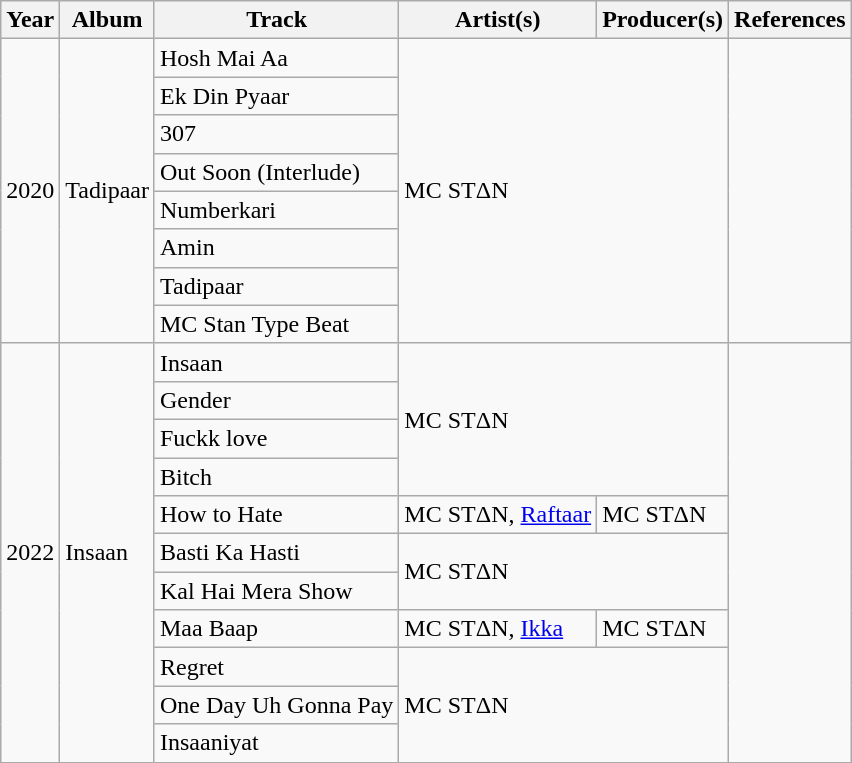<table class="wikitable">
<tr>
<th>Year</th>
<th>Album</th>
<th>Track</th>
<th>Artist(s)</th>
<th>Producer(s)</th>
<th>References</th>
</tr>
<tr>
<td rowspan="8">2020</td>
<td rowspan="8">Tadipaar</td>
<td>Hosh Mai Aa</td>
<td colspan="2" rowspan="8">MC STΔN</td>
<td rowspan="8"></td>
</tr>
<tr>
<td>Ek Din Pyaar</td>
</tr>
<tr>
<td>307</td>
</tr>
<tr>
<td>Out Soon (Interlude)</td>
</tr>
<tr>
<td>Numberkari</td>
</tr>
<tr>
<td>Amin</td>
</tr>
<tr>
<td>Tadipaar</td>
</tr>
<tr>
<td>MC Stan Type Beat</td>
</tr>
<tr>
<td rowspan="11">2022</td>
<td rowspan="11">Insaan</td>
<td>Insaan</td>
<td colspan="2" rowspan="4">MC STΔN</td>
<td rowspan="11"></td>
</tr>
<tr>
<td>Gender</td>
</tr>
<tr>
<td>Fuckk love</td>
</tr>
<tr>
<td>Bitch</td>
</tr>
<tr>
<td>How to Hate</td>
<td>MC STΔN, <a href='#'>Raftaar</a></td>
<td>MC STΔN</td>
</tr>
<tr>
<td>Basti Ka Hasti</td>
<td colspan="2" rowspan="2">MC STΔN</td>
</tr>
<tr>
<td>Kal Hai Mera Show</td>
</tr>
<tr>
<td>Maa Baap</td>
<td>MC STΔN, <a href='#'>Ikka</a></td>
<td>MC STΔN</td>
</tr>
<tr>
<td>Regret</td>
<td colspan="2" rowspan="3">MC STΔN</td>
</tr>
<tr>
<td>One Day Uh Gonna Pay</td>
</tr>
<tr>
<td>Insaaniyat</td>
</tr>
</table>
